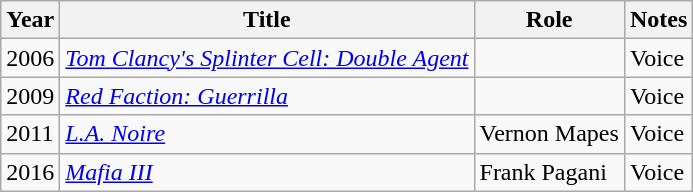<table class="wikitable sortable">
<tr>
<th>Year</th>
<th>Title</th>
<th>Role</th>
<th>Notes</th>
</tr>
<tr>
<td>2006</td>
<td><em><a href='#'>Tom Clancy's Splinter Cell: Double Agent</a></em></td>
<td></td>
<td>Voice</td>
</tr>
<tr>
<td>2009</td>
<td><em><a href='#'>Red Faction: Guerrilla</a></em></td>
<td></td>
<td>Voice</td>
</tr>
<tr>
<td>2011</td>
<td><em><a href='#'>L.A. Noire</a></em></td>
<td>Vernon Mapes</td>
<td>Voice</td>
</tr>
<tr>
<td>2016</td>
<td><em><a href='#'>Mafia III</a></em></td>
<td>Frank Pagani</td>
<td>Voice</td>
</tr>
</table>
